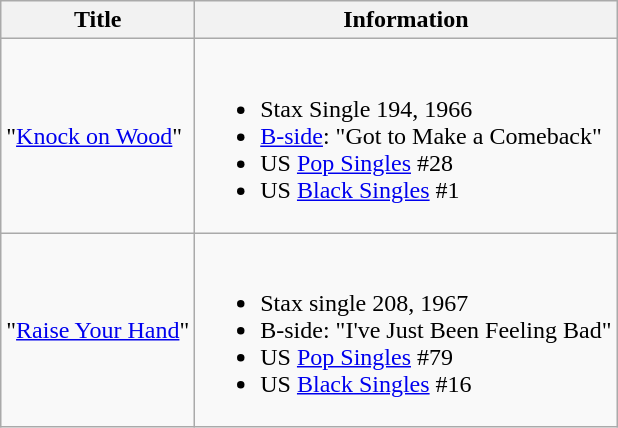<table class="wikitable">
<tr>
<th>Title</th>
<th>Information </th>
</tr>
<tr>
<td>"<a href='#'>Knock on Wood</a>"</td>
<td><br><ul><li>Stax Single 194, 1966</li><li><a href='#'>B-side</a>: "Got to Make a Comeback"</li><li>US <a href='#'>Pop Singles</a> #28</li><li>US <a href='#'>Black Singles</a> #1</li></ul></td>
</tr>
<tr>
<td>"<a href='#'>Raise Your Hand</a>"</td>
<td><br><ul><li>Stax single 208, 1967</li><li>B-side: "I've Just Been Feeling Bad"</li><li>US <a href='#'>Pop Singles</a> #79</li><li>US <a href='#'>Black Singles</a> #16</li></ul></td>
</tr>
</table>
